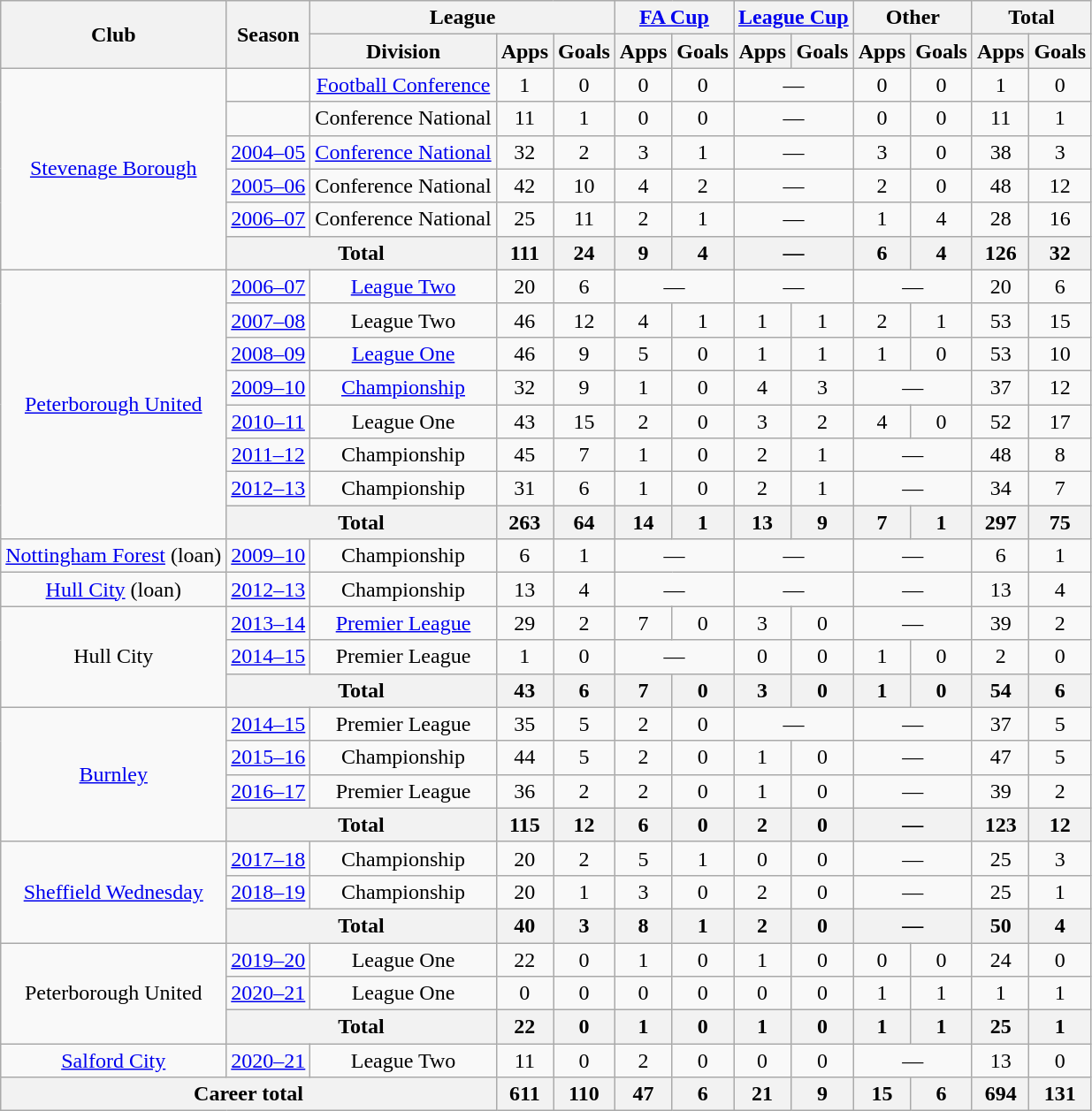<table class="wikitable" style="text-align: center">
<tr>
<th rowspan=2>Club</th>
<th rowspan=2>Season</th>
<th colspan=3>League</th>
<th colspan=2><a href='#'>FA Cup</a></th>
<th colspan=2><a href='#'>League Cup</a></th>
<th colspan=2>Other</th>
<th colspan=2>Total</th>
</tr>
<tr>
<th>Division</th>
<th>Apps</th>
<th>Goals</th>
<th>Apps</th>
<th>Goals</th>
<th>Apps</th>
<th>Goals</th>
<th>Apps</th>
<th>Goals</th>
<th>Apps</th>
<th>Goals</th>
</tr>
<tr>
<td rowspan=6><a href='#'>Stevenage Borough</a></td>
<td></td>
<td><a href='#'>Football Conference</a></td>
<td>1</td>
<td>0</td>
<td>0</td>
<td>0</td>
<td colspan=2>—</td>
<td>0</td>
<td>0</td>
<td>1</td>
<td>0</td>
</tr>
<tr>
<td></td>
<td>Conference National</td>
<td>11</td>
<td>1</td>
<td>0</td>
<td>0</td>
<td colspan=2>—</td>
<td>0</td>
<td>0</td>
<td>11</td>
<td>1</td>
</tr>
<tr>
<td><a href='#'>2004–05</a></td>
<td><a href='#'>Conference National</a></td>
<td>32</td>
<td>2</td>
<td>3</td>
<td>1</td>
<td colspan=2>—</td>
<td>3</td>
<td>0</td>
<td>38</td>
<td>3</td>
</tr>
<tr>
<td><a href='#'>2005–06</a></td>
<td>Conference National</td>
<td>42</td>
<td>10</td>
<td>4</td>
<td>2</td>
<td colspan=2>—</td>
<td>2</td>
<td>0</td>
<td>48</td>
<td>12</td>
</tr>
<tr>
<td><a href='#'>2006–07</a></td>
<td>Conference National</td>
<td>25</td>
<td>11</td>
<td>2</td>
<td>1</td>
<td colspan=2>—</td>
<td>1</td>
<td>4</td>
<td>28</td>
<td>16</td>
</tr>
<tr>
<th colspan=2>Total</th>
<th>111</th>
<th>24</th>
<th>9</th>
<th>4</th>
<th colspan=2>—</th>
<th>6</th>
<th>4</th>
<th>126</th>
<th>32</th>
</tr>
<tr>
<td rowspan=8><a href='#'>Peterborough United</a></td>
<td><a href='#'>2006–07</a></td>
<td><a href='#'>League Two</a></td>
<td>20</td>
<td>6</td>
<td colspan=2>—</td>
<td colspan=2>—</td>
<td colspan=2>—</td>
<td>20</td>
<td>6</td>
</tr>
<tr>
<td><a href='#'>2007–08</a></td>
<td>League Two</td>
<td>46</td>
<td>12</td>
<td>4</td>
<td>1</td>
<td>1</td>
<td>1</td>
<td>2</td>
<td>1</td>
<td>53</td>
<td>15</td>
</tr>
<tr>
<td><a href='#'>2008–09</a></td>
<td><a href='#'>League One</a></td>
<td>46</td>
<td>9</td>
<td>5</td>
<td>0</td>
<td>1</td>
<td>1</td>
<td>1</td>
<td>0</td>
<td>53</td>
<td>10</td>
</tr>
<tr>
<td><a href='#'>2009–10</a></td>
<td><a href='#'>Championship</a></td>
<td>32</td>
<td>9</td>
<td>1</td>
<td>0</td>
<td>4</td>
<td>3</td>
<td colspan=2>—</td>
<td>37</td>
<td>12</td>
</tr>
<tr>
<td><a href='#'>2010–11</a></td>
<td>League One</td>
<td>43</td>
<td>15</td>
<td>2</td>
<td>0</td>
<td>3</td>
<td>2</td>
<td>4</td>
<td>0</td>
<td>52</td>
<td>17</td>
</tr>
<tr>
<td><a href='#'>2011–12</a></td>
<td>Championship</td>
<td>45</td>
<td>7</td>
<td>1</td>
<td>0</td>
<td>2</td>
<td>1</td>
<td colspan=2>—</td>
<td>48</td>
<td>8</td>
</tr>
<tr>
<td><a href='#'>2012–13</a></td>
<td>Championship</td>
<td>31</td>
<td>6</td>
<td>1</td>
<td>0</td>
<td>2</td>
<td>1</td>
<td colspan=2>—</td>
<td>34</td>
<td>7</td>
</tr>
<tr>
<th colspan=2>Total</th>
<th>263</th>
<th>64</th>
<th>14</th>
<th>1</th>
<th>13</th>
<th>9</th>
<th>7</th>
<th>1</th>
<th>297</th>
<th>75</th>
</tr>
<tr>
<td><a href='#'>Nottingham Forest</a> (loan)</td>
<td><a href='#'>2009–10</a></td>
<td>Championship</td>
<td>6</td>
<td>1</td>
<td colspan=2>—</td>
<td colspan=2>—</td>
<td colspan=2>—</td>
<td>6</td>
<td>1</td>
</tr>
<tr>
<td><a href='#'>Hull City</a> (loan)</td>
<td><a href='#'>2012–13</a></td>
<td>Championship</td>
<td>13</td>
<td>4</td>
<td colspan=2>—</td>
<td colspan=2>—</td>
<td colspan=2>—</td>
<td>13</td>
<td>4</td>
</tr>
<tr>
<td rowspan=3>Hull City</td>
<td><a href='#'>2013–14</a></td>
<td><a href='#'>Premier League</a></td>
<td>29</td>
<td>2</td>
<td>7</td>
<td>0</td>
<td>3</td>
<td>0</td>
<td colspan=2>—</td>
<td>39</td>
<td>2</td>
</tr>
<tr>
<td><a href='#'>2014–15</a></td>
<td>Premier League</td>
<td>1</td>
<td>0</td>
<td colspan=2>—</td>
<td>0</td>
<td>0</td>
<td>1</td>
<td>0</td>
<td>2</td>
<td>0</td>
</tr>
<tr>
<th colspan=2>Total</th>
<th>43</th>
<th>6</th>
<th>7</th>
<th>0</th>
<th>3</th>
<th>0</th>
<th>1</th>
<th>0</th>
<th>54</th>
<th>6</th>
</tr>
<tr>
<td rowspan=4><a href='#'>Burnley</a></td>
<td><a href='#'>2014–15</a></td>
<td>Premier League</td>
<td>35</td>
<td>5</td>
<td>2</td>
<td>0</td>
<td colspan=2>—</td>
<td colspan=2>—</td>
<td>37</td>
<td>5</td>
</tr>
<tr>
<td><a href='#'>2015–16</a></td>
<td>Championship</td>
<td>44</td>
<td>5</td>
<td>2</td>
<td>0</td>
<td>1</td>
<td>0</td>
<td colspan=2>—</td>
<td>47</td>
<td>5</td>
</tr>
<tr>
<td><a href='#'>2016–17</a></td>
<td>Premier League</td>
<td>36</td>
<td>2</td>
<td>2</td>
<td>0</td>
<td>1</td>
<td>0</td>
<td colspan=2>—</td>
<td>39</td>
<td>2</td>
</tr>
<tr>
<th colspan=2>Total</th>
<th>115</th>
<th>12</th>
<th>6</th>
<th>0</th>
<th>2</th>
<th>0</th>
<th colspan=2>—</th>
<th>123</th>
<th>12</th>
</tr>
<tr>
<td rowspan=3><a href='#'>Sheffield Wednesday</a></td>
<td><a href='#'>2017–18</a></td>
<td>Championship</td>
<td>20</td>
<td>2</td>
<td>5</td>
<td>1</td>
<td>0</td>
<td>0</td>
<td colspan=2>—</td>
<td>25</td>
<td>3</td>
</tr>
<tr>
<td><a href='#'>2018–19</a></td>
<td>Championship</td>
<td>20</td>
<td>1</td>
<td>3</td>
<td>0</td>
<td>2</td>
<td>0</td>
<td colspan=2>—</td>
<td>25</td>
<td>1</td>
</tr>
<tr>
<th colspan=2>Total</th>
<th>40</th>
<th>3</th>
<th>8</th>
<th>1</th>
<th>2</th>
<th>0</th>
<th colspan=2>—</th>
<th>50</th>
<th>4</th>
</tr>
<tr>
<td rowspan=3>Peterborough United</td>
<td><a href='#'>2019–20</a></td>
<td>League One</td>
<td>22</td>
<td>0</td>
<td>1</td>
<td>0</td>
<td>1</td>
<td>0</td>
<td>0</td>
<td>0</td>
<td>24</td>
<td>0</td>
</tr>
<tr>
<td><a href='#'>2020–21</a></td>
<td>League One</td>
<td>0</td>
<td>0</td>
<td>0</td>
<td>0</td>
<td>0</td>
<td>0</td>
<td>1</td>
<td>1</td>
<td>1</td>
<td>1</td>
</tr>
<tr>
<th colspan=2>Total</th>
<th>22</th>
<th>0</th>
<th>1</th>
<th>0</th>
<th>1</th>
<th>0</th>
<th>1</th>
<th>1</th>
<th>25</th>
<th>1</th>
</tr>
<tr>
<td><a href='#'>Salford City</a></td>
<td><a href='#'>2020–21</a></td>
<td>League Two</td>
<td>11</td>
<td>0</td>
<td>2</td>
<td>0</td>
<td>0</td>
<td>0</td>
<td colspan=2>—</td>
<td>13</td>
<td>0</td>
</tr>
<tr>
<th colspan=3>Career total</th>
<th>611</th>
<th>110</th>
<th>47</th>
<th>6</th>
<th>21</th>
<th>9</th>
<th>15</th>
<th>6</th>
<th>694</th>
<th>131</th>
</tr>
</table>
